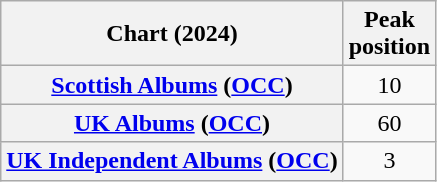<table class="wikitable sortable plainrowheaders" style="text-align:center">
<tr>
<th scope="col">Chart (2024)</th>
<th scope="col">Peak<br>position</th>
</tr>
<tr>
<th scope="row"><a href='#'>Scottish Albums</a> (<a href='#'>OCC</a>)</th>
<td>10</td>
</tr>
<tr>
<th scope="row"><a href='#'>UK Albums</a> (<a href='#'>OCC</a>)</th>
<td>60</td>
</tr>
<tr>
<th scope="row"><a href='#'>UK Independent Albums</a> (<a href='#'>OCC</a>)</th>
<td>3</td>
</tr>
</table>
